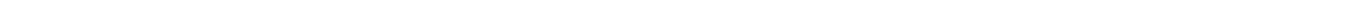<table style="width:88%; text-align:center;">
<tr style="color:white;">
<td style="background:"><strong>3</strong></td>
<td style="background:"><strong>36</strong></td>
<td style="background:"><strong>28</strong></td>
<td style="background:"><strong>3</strong></td>
<td style="background:"><strong>74</strong></td>
</tr>
</table>
